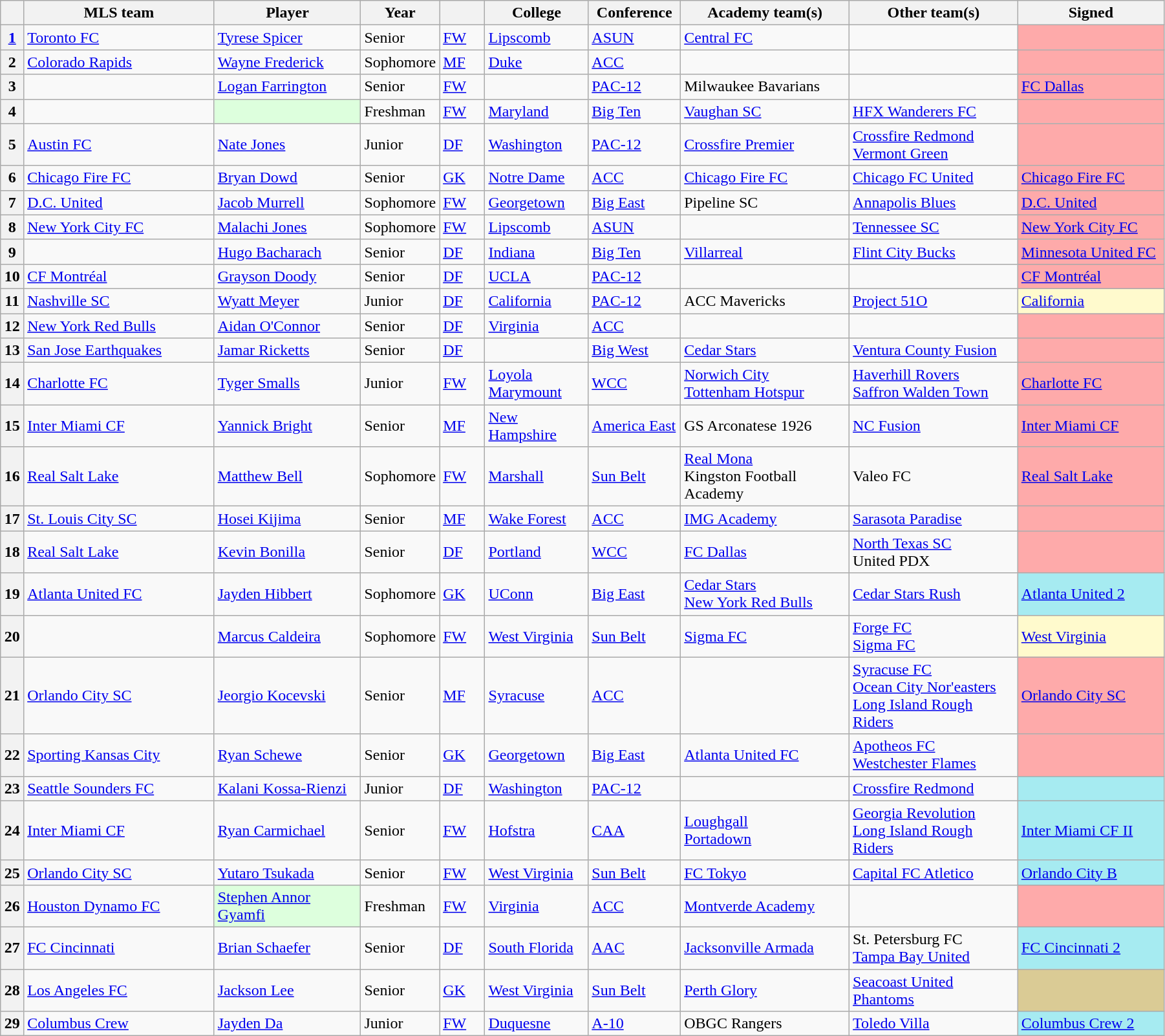<table class="wikitable sortable" style="width:95%">
<tr>
<th width=2%></th>
<th width=17%>MLS team</th>
<th width=13%>Player</th>
<th width=4%>Year</th>
<th width=4%></th>
<th width="9%">College</th>
<th width=8%>Conference</th>
<th width="15%">Academy team(s)</th>
<th width="15%">Other team(s)</th>
<th width=15%>Signed</th>
</tr>
<tr>
<th><a href='#'>1</a></th>
<td><a href='#'>Toronto FC</a></td>
<td> <a href='#'>Tyrese Spicer</a></td>
<td>Senior</td>
<td><a href='#'>FW</a></td>
<td><a href='#'>Lipscomb</a></td>
<td><a href='#'>ASUN</a></td>
<td><a href='#'>Central FC</a></td>
<td><br></td>
<td style="background:#FEAAAA;"></td>
</tr>
<tr>
<th>2</th>
<td><a href='#'>Colorado Rapids</a></td>
<td> <a href='#'>Wayne Frederick</a></td>
<td>Sophomore</td>
<td><a href='#'>MF</a></td>
<td><a href='#'>Duke</a></td>
<td><a href='#'>ACC</a></td>
<td></td>
<td></td>
<td style="background:#FEAAAA;"></td>
</tr>
<tr>
<th>3</th>
<td></td>
<td> <a href='#'>Logan Farrington</a></td>
<td>Senior</td>
<td><a href='#'>FW</a></td>
<td></td>
<td><a href='#'>PAC-12</a></td>
<td>Milwaukee Bavarians</td>
<td></td>
<td style="background:#FEAAAA;"> <a href='#'>FC Dallas</a></td>
</tr>
<tr>
<th>4</th>
<td></td>
<td style="background:#ddffdd;"></td>
<td>Freshman</td>
<td><a href='#'>FW</a></td>
<td><a href='#'>Maryland</a></td>
<td><a href='#'>Big Ten</a></td>
<td><a href='#'>Vaughan SC</a></td>
<td><a href='#'>HFX Wanderers FC</a></td>
<td style="background:#FEAAAA;"></td>
</tr>
<tr>
<th>5</th>
<td><a href='#'>Austin FC</a></td>
<td> <a href='#'>Nate Jones</a></td>
<td>Junior</td>
<td><a href='#'>DF</a></td>
<td><a href='#'>Washington</a></td>
<td><a href='#'>PAC-12</a></td>
<td><a href='#'>Crossfire Premier</a></td>
<td><a href='#'>Crossfire Redmond</a><br><a href='#'>Vermont Green</a></td>
<td style="background:#FEAAAA;"></td>
</tr>
<tr>
<th>6</th>
<td><a href='#'>Chicago Fire FC</a></td>
<td> <a href='#'>Bryan Dowd</a></td>
<td>Senior</td>
<td><a href='#'>GK</a></td>
<td><a href='#'>Notre Dame</a></td>
<td><a href='#'>ACC</a></td>
<td><a href='#'>Chicago Fire FC</a><br></td>
<td><a href='#'>Chicago FC United</a></td>
<td style="background:#FEAAAA;"> <a href='#'>Chicago Fire FC</a></td>
</tr>
<tr>
<th>7</th>
<td><a href='#'>D.C. United</a></td>
<td> <a href='#'>Jacob Murrell</a></td>
<td>Sophomore</td>
<td><a href='#'>FW</a></td>
<td><a href='#'>Georgetown</a></td>
<td><a href='#'>Big East</a></td>
<td>Pipeline SC</td>
<td><a href='#'>Annapolis Blues</a></td>
<td style="background:#FEAAAA;"> <a href='#'>D.C. United</a></td>
</tr>
<tr>
<th>8</th>
<td><a href='#'>New York City FC</a></td>
<td> <a href='#'>Malachi Jones</a></td>
<td>Sophomore</td>
<td><a href='#'>FW</a></td>
<td><a href='#'>Lipscomb</a></td>
<td><a href='#'>ASUN</a></td>
<td></td>
<td><a href='#'>Tennessee SC</a></td>
<td style="background:#FEAAAA;"> <a href='#'>New York City FC</a></td>
</tr>
<tr>
<th>9</th>
<td></td>
<td> <a href='#'>Hugo Bacharach</a></td>
<td>Senior</td>
<td><a href='#'>DF</a></td>
<td><a href='#'>Indiana</a></td>
<td><a href='#'>Big Ten</a></td>
<td><a href='#'>Villarreal</a></td>
<td><a href='#'>Flint City Bucks</a></td>
<td style="background:#FEAAAA;"> <a href='#'>Minnesota United FC</a></td>
</tr>
<tr>
<th>10</th>
<td><a href='#'>CF Montréal</a></td>
<td> <a href='#'>Grayson Doody</a></td>
<td>Senior</td>
<td><a href='#'>DF</a></td>
<td><a href='#'>UCLA</a></td>
<td><a href='#'>PAC-12</a></td>
<td></td>
<td></td>
<td style="background:#FEAAAA;"> <a href='#'>CF Montréal</a></td>
</tr>
<tr>
<th>11</th>
<td><a href='#'>Nashville SC</a></td>
<td> <a href='#'>Wyatt Meyer</a></td>
<td>Junior</td>
<td><a href='#'>DF</a></td>
<td><a href='#'>California</a></td>
<td><a href='#'>PAC-12</a></td>
<td>ACC Mavericks</td>
<td><a href='#'>Project 51O</a></td>
<td style="background:#FFFACD;"> <a href='#'>California</a></td>
</tr>
<tr>
<th>12</th>
<td><a href='#'>New York Red Bulls</a></td>
<td> <a href='#'>Aidan O'Connor</a></td>
<td>Senior</td>
<td><a href='#'>DF</a></td>
<td><a href='#'>Virginia</a></td>
<td><a href='#'>ACC</a></td>
<td></td>
<td></td>
<td style="background:#FEAAAA;"></td>
</tr>
<tr>
<th>13</th>
<td><a href='#'>San Jose Earthquakes</a></td>
<td> <a href='#'>Jamar Ricketts</a></td>
<td>Senior</td>
<td><a href='#'>DF</a></td>
<td></td>
<td><a href='#'>Big West</a></td>
<td><a href='#'>Cedar Stars</a></td>
<td><a href='#'>Ventura County Fusion</a></td>
<td style="background:#FEAAAA;"></td>
</tr>
<tr>
<th>14</th>
<td><a href='#'>Charlotte FC</a></td>
<td> <a href='#'>Tyger Smalls</a></td>
<td>Junior</td>
<td><a href='#'>FW</a></td>
<td><a href='#'>Loyola Marymount</a></td>
<td><a href='#'>WCC</a></td>
<td><a href='#'>Norwich City</a><br><a href='#'>Tottenham Hotspur</a></td>
<td><a href='#'>Haverhill Rovers</a><br><a href='#'>Saffron Walden Town</a><br></td>
<td style="background:#FEAAAA;"> <a href='#'>Charlotte FC</a></td>
</tr>
<tr>
<th>15</th>
<td><a href='#'>Inter Miami CF</a></td>
<td> <a href='#'>Yannick Bright</a></td>
<td>Senior</td>
<td><a href='#'>MF</a></td>
<td><a href='#'>New Hampshire</a></td>
<td><a href='#'>America East</a></td>
<td>GS Arconatese 1926</td>
<td><a href='#'>NC Fusion</a></td>
<td style="background:#FEAAAA;"> <a href='#'>Inter Miami CF</a></td>
</tr>
<tr>
<th>16</th>
<td><a href='#'>Real Salt Lake</a></td>
<td> <a href='#'>Matthew Bell</a></td>
<td>Sophomore</td>
<td><a href='#'>FW</a></td>
<td><a href='#'>Marshall</a></td>
<td><a href='#'>Sun Belt</a></td>
<td><a href='#'>Real Mona</a><br>Kingston Football Academy</td>
<td>Valeo FC</td>
<td style="background:#FEAAAA;"> <a href='#'>Real Salt Lake</a></td>
</tr>
<tr>
<th>17</th>
<td><a href='#'>St. Louis City SC</a></td>
<td> <a href='#'>Hosei Kijima</a></td>
<td>Senior</td>
<td><a href='#'>MF</a></td>
<td><a href='#'>Wake Forest</a></td>
<td><a href='#'>ACC</a></td>
<td><a href='#'>IMG Academy</a></td>
<td><a href='#'>Sarasota Paradise</a></td>
<td style="background:#FEAAAA;"></td>
</tr>
<tr>
<th>18</th>
<td><a href='#'>Real Salt Lake</a></td>
<td> <a href='#'>Kevin Bonilla</a></td>
<td>Senior</td>
<td><a href='#'>DF</a></td>
<td><a href='#'>Portland</a></td>
<td><a href='#'>WCC</a></td>
<td><a href='#'>FC Dallas</a></td>
<td><a href='#'>North Texas SC</a><br>United PDX</td>
<td style="background:#FEAAAA;"></td>
</tr>
<tr>
<th>19</th>
<td><a href='#'>Atlanta United FC</a></td>
<td> <a href='#'>Jayden Hibbert</a></td>
<td>Sophomore</td>
<td><a href='#'>GK</a></td>
<td><a href='#'>UConn</a></td>
<td><a href='#'>Big East</a></td>
<td><a href='#'>Cedar Stars</a><br><a href='#'>New York Red Bulls</a></td>
<td><a href='#'>Cedar Stars Rush</a></td>
<td style="background:#A6EBF1;"> <a href='#'>Atlanta United 2</a></td>
</tr>
<tr>
<th>20</th>
<td></td>
<td> <a href='#'>Marcus Caldeira</a></td>
<td>Sophomore</td>
<td><a href='#'>FW</a></td>
<td><a href='#'>West Virginia</a></td>
<td><a href='#'>Sun Belt</a></td>
<td><a href='#'>Sigma FC</a></td>
<td><a href='#'>Forge FC</a><br><a href='#'>Sigma FC</a></td>
<td style="background:#FFFACD;"> <a href='#'>West Virginia</a></td>
</tr>
<tr>
<th>21</th>
<td><a href='#'>Orlando City SC</a></td>
<td> <a href='#'>Jeorgio Kocevski</a></td>
<td>Senior</td>
<td><a href='#'>MF</a></td>
<td><a href='#'>Syracuse</a></td>
<td><a href='#'>ACC</a></td>
<td></td>
<td><a href='#'>Syracuse FC</a><br><a href='#'>Ocean City Nor'easters</a><br><a href='#'>Long Island Rough Riders</a></td>
<td style="background:#FEAAAA;"> <a href='#'>Orlando City SC</a></td>
</tr>
<tr>
<th>22</th>
<td><a href='#'>Sporting Kansas City</a></td>
<td> <a href='#'>Ryan Schewe</a></td>
<td>Senior</td>
<td><a href='#'>GK</a></td>
<td><a href='#'>Georgetown</a></td>
<td><a href='#'>Big East</a></td>
<td><a href='#'>Atlanta United FC</a></td>
<td><a href='#'>Apotheos FC</a><br><a href='#'>Westchester Flames</a></td>
<td style="background:#FEAAAA;"></td>
</tr>
<tr>
<th>23</th>
<td><a href='#'>Seattle Sounders FC</a></td>
<td> <a href='#'>Kalani Kossa-Rienzi</a></td>
<td>Junior</td>
<td><a href='#'>DF</a></td>
<td><a href='#'>Washington</a></td>
<td><a href='#'>PAC-12</a></td>
<td></td>
<td><a href='#'>Crossfire Redmond</a></td>
<td style="background:#A6EBF1;"></td>
</tr>
<tr>
<th>24</th>
<td><a href='#'>Inter Miami CF</a></td>
<td> <a href='#'>Ryan Carmichael</a></td>
<td>Senior</td>
<td><a href='#'>FW</a></td>
<td><a href='#'>Hofstra</a></td>
<td><a href='#'>CAA</a></td>
<td><a href='#'>Loughgall</a><br><a href='#'>Portadown</a></td>
<td><a href='#'>Georgia Revolution</a><br><a href='#'>Long Island Rough Riders</a></td>
<td style="background:#A6EBF1;"> <a href='#'>Inter Miami CF II</a></td>
</tr>
<tr>
<th>25</th>
<td><a href='#'>Orlando City SC</a></td>
<td> <a href='#'>Yutaro Tsukada</a></td>
<td>Senior</td>
<td><a href='#'>FW</a></td>
<td><a href='#'>West Virginia</a></td>
<td><a href='#'>Sun Belt</a></td>
<td><a href='#'>FC Tokyo</a></td>
<td><a href='#'>Capital FC Atletico</a></td>
<td style="background:#A6EBF1;"> <a href='#'>Orlando City B</a></td>
</tr>
<tr>
<th>26</th>
<td><a href='#'>Houston Dynamo FC</a></td>
<td style="background:#ddffdd;"> <a href='#'>Stephen Annor Gyamfi</a></td>
<td>Freshman</td>
<td><a href='#'>FW</a></td>
<td><a href='#'>Virginia</a></td>
<td><a href='#'>ACC</a></td>
<td><a href='#'>Montverde Academy</a></td>
<td></td>
<td style="background:#FEAAAA;"></td>
</tr>
<tr>
<th>27</th>
<td><a href='#'>FC Cincinnati</a></td>
<td> <a href='#'>Brian Schaefer</a></td>
<td>Senior</td>
<td><a href='#'>DF</a></td>
<td><a href='#'>South Florida</a></td>
<td><a href='#'>AAC</a></td>
<td><a href='#'>Jacksonville Armada</a></td>
<td>St. Petersburg FC<br><a href='#'>Tampa Bay United</a></td>
<td style="background:#A6EBF1;"> <a href='#'>FC Cincinnati 2</a></td>
</tr>
<tr>
<th>28</th>
<td><a href='#'>Los Angeles FC</a></td>
<td> <a href='#'>Jackson Lee</a></td>
<td>Senior</td>
<td><a href='#'>GK</a></td>
<td><a href='#'>West Virginia</a></td>
<td><a href='#'>Sun Belt</a></td>
<td><a href='#'>Perth Glory</a></td>
<td><a href='#'>Seacoast United Phantoms</a></td>
<td style="background:#DACB95;"></td>
</tr>
<tr>
<th>29</th>
<td><a href='#'>Columbus Crew</a></td>
<td> <a href='#'>Jayden Da</a></td>
<td>Junior</td>
<td><a href='#'>FW</a></td>
<td><a href='#'>Duquesne</a></td>
<td><a href='#'>A-10</a></td>
<td>OBGC Rangers</td>
<td><a href='#'>Toledo Villa</a></td>
<td style="background:#A6EBF1;"> <a href='#'>Columbus Crew 2</a></td>
</tr>
</table>
